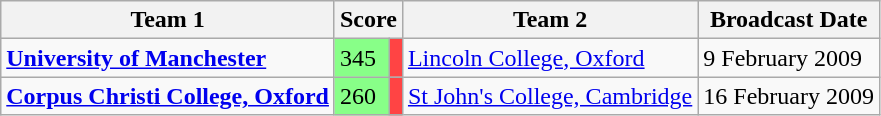<table class="wikitable" border="1">
<tr>
<th>Team 1</th>
<th colspan=2>Score</th>
<th>Team 2</th>
<th>Broadcast Date</th>
</tr>
<tr>
<td><strong><a href='#'>University of Manchester</a></strong></td>
<td style="background:#88ff88">345</td>
<td style="background:#ff4444"></td>
<td><a href='#'>Lincoln College, Oxford</a></td>
<td>9 February 2009</td>
</tr>
<tr>
<td><strong><a href='#'>Corpus Christi College, Oxford</a></strong></td>
<td style="background:#88ff88">260</td>
<td style="background:#ff4444"></td>
<td><a href='#'>St John's College, Cambridge</a></td>
<td>16 February 2009</td>
</tr>
</table>
